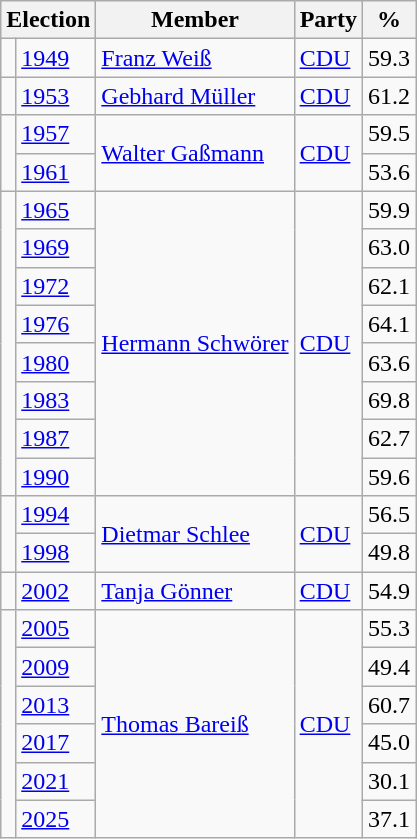<table class=wikitable>
<tr>
<th colspan=2>Election</th>
<th>Member</th>
<th>Party</th>
<th>%</th>
</tr>
<tr>
<td bgcolor=></td>
<td><a href='#'>1949</a></td>
<td><a href='#'>Franz Weiß</a></td>
<td><a href='#'>CDU</a></td>
<td align=right>59.3</td>
</tr>
<tr>
<td bgcolor=></td>
<td><a href='#'>1953</a></td>
<td><a href='#'>Gebhard Müller</a></td>
<td><a href='#'>CDU</a></td>
<td align=right>61.2</td>
</tr>
<tr>
<td rowspan=2 bgcolor=></td>
<td><a href='#'>1957</a></td>
<td rowspan=2><a href='#'>Walter Gaßmann</a></td>
<td rowspan=2><a href='#'>CDU</a></td>
<td align=right>59.5</td>
</tr>
<tr>
<td><a href='#'>1961</a></td>
<td align=right>53.6</td>
</tr>
<tr>
<td rowspan=8 bgcolor=></td>
<td><a href='#'>1965</a></td>
<td rowspan=8><a href='#'>Hermann Schwörer</a></td>
<td rowspan=8><a href='#'>CDU</a></td>
<td align=right>59.9</td>
</tr>
<tr>
<td><a href='#'>1969</a></td>
<td align=right>63.0</td>
</tr>
<tr>
<td><a href='#'>1972</a></td>
<td align=right>62.1</td>
</tr>
<tr>
<td><a href='#'>1976</a></td>
<td align=right>64.1</td>
</tr>
<tr>
<td><a href='#'>1980</a></td>
<td align=right>63.6</td>
</tr>
<tr>
<td><a href='#'>1983</a></td>
<td align=right>69.8</td>
</tr>
<tr>
<td><a href='#'>1987</a></td>
<td align=right>62.7</td>
</tr>
<tr>
<td><a href='#'>1990</a></td>
<td align=right>59.6</td>
</tr>
<tr>
<td rowspan=2 bgcolor=></td>
<td><a href='#'>1994</a></td>
<td rowspan=2><a href='#'>Dietmar Schlee</a></td>
<td rowspan=2><a href='#'>CDU</a></td>
<td align=right>56.5</td>
</tr>
<tr>
<td><a href='#'>1998</a></td>
<td align=right>49.8</td>
</tr>
<tr>
<td bgcolor=></td>
<td><a href='#'>2002</a></td>
<td><a href='#'>Tanja Gönner</a></td>
<td><a href='#'>CDU</a></td>
<td align=right>54.9</td>
</tr>
<tr>
<td rowspan=6 bgcolor=></td>
<td><a href='#'>2005</a></td>
<td rowspan=6><a href='#'>Thomas Bareiß</a></td>
<td rowspan=6><a href='#'>CDU</a></td>
<td align=right>55.3</td>
</tr>
<tr>
<td><a href='#'>2009</a></td>
<td align=right>49.4</td>
</tr>
<tr>
<td><a href='#'>2013</a></td>
<td align=right>60.7</td>
</tr>
<tr>
<td><a href='#'>2017</a></td>
<td align=right>45.0</td>
</tr>
<tr>
<td><a href='#'>2021</a></td>
<td align=right>30.1</td>
</tr>
<tr>
<td><a href='#'>2025</a></td>
<td align=right>37.1</td>
</tr>
</table>
